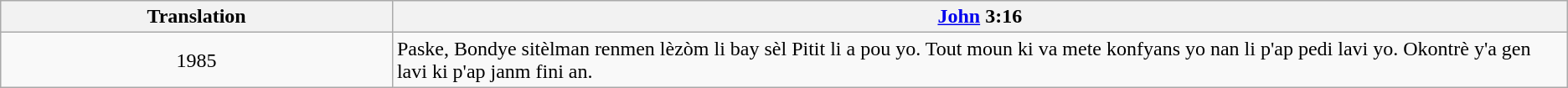<table class="wikitable">
<tr>
<th style="text-align:center; width:25%;">Translation</th>
<th><a href='#'>John</a> 3:16</th>
</tr>
<tr>
<td style="text-align:center;">1985</td>
<td>Paske, Bondye sitèlman renmen lèzòm li bay sèl Pitit li a pou yo. Tout moun ki va mete konfyans yo nan li p'ap pedi lavi yo. Okontrè y'a gen lavi ki p'ap janm fini an.</td>
</tr>
</table>
